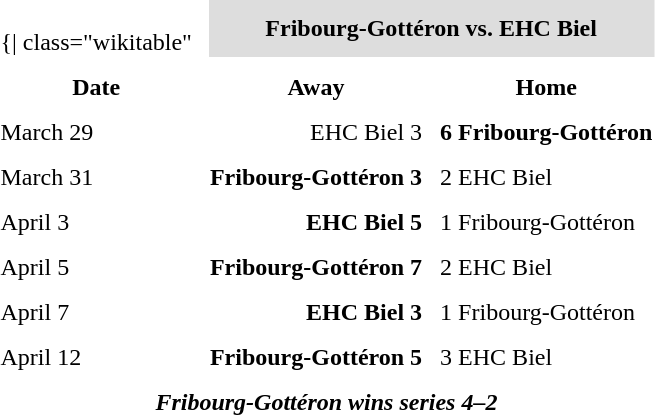<table cellspacing="10">
<tr>
<td valign="top"><br>	{| class="wikitable"</td>
<th bgcolor="#DDDDDD" colspan="4">Fribourg-Gottéron vs. EHC Biel</th>
</tr>
<tr>
<th>Date</th>
<th>Away</th>
<th>Home</th>
</tr>
<tr>
<td>March 29</td>
<td align = "right">EHC Biel 3</td>
<td><strong>6 Fribourg-Gottéron</strong></td>
</tr>
<tr>
<td>March 31</td>
<td align = "right"><strong>Fribourg-Gottéron 3</strong></td>
<td>2 EHC Biel</td>
</tr>
<tr>
<td>April 3</td>
<td align = "right"><strong>EHC Biel 5</strong></td>
<td>1 Fribourg-Gottéron</td>
</tr>
<tr>
<td>April 5</td>
<td align = "right"><strong>Fribourg-Gottéron 7</strong></td>
<td>2 EHC Biel</td>
</tr>
<tr>
<td>April 7</td>
<td align = "right"><strong>EHC Biel 3</strong></td>
<td>1 Fribourg-Gottéron</td>
</tr>
<tr>
<td>April 12</td>
<td align = "right"><strong>Fribourg-Gottéron 5</strong></td>
<td>3 EHC Biel</td>
</tr>
<tr align="center">
<td colspan="4"><strong><em>Fribourg-Gottéron wins series 4–2</em></strong></td>
</tr>
</table>
